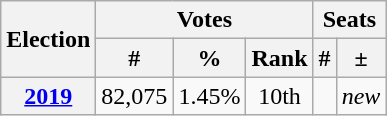<table class="wikitable" style="text-align:center;">
<tr>
<th rowspan="2">Election</th>
<th colspan="3">Votes</th>
<th colspan="2">Seats</th>
</tr>
<tr>
<th>#</th>
<th>%</th>
<th>Rank</th>
<th>#</th>
<th><strong>±</strong></th>
</tr>
<tr>
<th><a href='#'>2019</a></th>
<td>82,075<br></td>
<td>1.45%</td>
<td>10th</td>
<td></td>
<td><em>new</em></td>
</tr>
</table>
